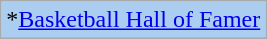<table class="wikitable">
<tr>
<td style="background: #ABCDEF;">*<a href='#'>Basketball Hall of Famer</a></td>
</tr>
</table>
